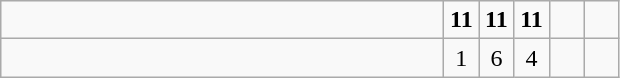<table class="wikitable">
<tr>
<td style="width:18em"><strong></strong></td>
<td align=center style="width:1em"><strong>11</strong></td>
<td align=center style="width:1em"><strong>11</strong></td>
<td align=center style="width:1em"><strong>11</strong></td>
<td align=center style="width:1em"></td>
<td align=center style="width:1em"></td>
</tr>
<tr>
<td style="width:18em"></td>
<td align=center style="width:1em">1</td>
<td align=center style="width:1em">6</td>
<td align=center style="width:1em">4</td>
<td align=center style="width:1em"></td>
<td align=center style="width:1em"></td>
</tr>
</table>
